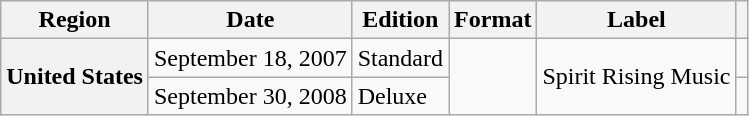<table class="wikitable plainrowheaders">
<tr>
<th scope="col">Region</th>
<th scope="col">Date</th>
<th scope="col">Edition</th>
<th scope="col">Format</th>
<th scope="col">Label</th>
<th scope="col"></th>
</tr>
<tr>
<th scope="row" rowspan="2">United States</th>
<td>September 18, 2007</td>
<td>Standard</td>
<td rowspan="2"></td>
<td rowspan="2">Spirit Rising Music</td>
<td style="text-align:center;"></td>
</tr>
<tr>
<td>September 30, 2008</td>
<td>Deluxe</td>
<td style="text-align:center;"></td>
</tr>
</table>
